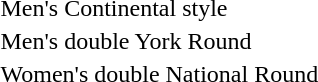<table>
<tr valign="top">
<td>Men's Continental style<br></td>
<td></td>
<td></td>
<td></td>
</tr>
<tr valign="top">
<td>Men's double York Round<br></td>
<td></td>
<td></td>
<td></td>
</tr>
<tr valign="top">
<td>Women's double National Round<br></td>
<td></td>
<td></td>
<td></td>
</tr>
</table>
